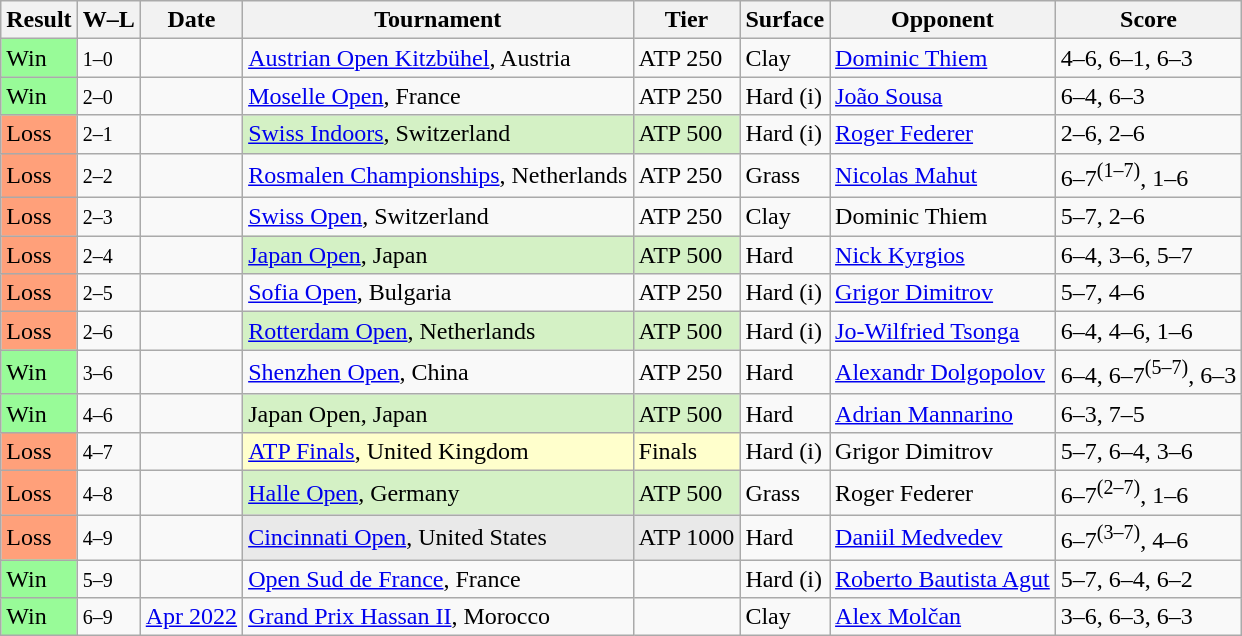<table class="sortable wikitable nowrap">
<tr>
<th>Result</th>
<th class="unsortable">W–L</th>
<th>Date</th>
<th>Tournament</th>
<th>Tier</th>
<th>Surface</th>
<th>Opponent</th>
<th class="unsortable">Score</th>
</tr>
<tr>
<td bgcolor=98fb98>Win</td>
<td><small>1–0</small></td>
<td><a href='#'></a></td>
<td><a href='#'>Austrian Open Kitzbühel</a>, Austria</td>
<td>ATP 250</td>
<td>Clay</td>
<td> <a href='#'>Dominic Thiem</a></td>
<td>4–6, 6–1, 6–3</td>
</tr>
<tr>
<td bgcolor=98fb98>Win</td>
<td><small>2–0</small></td>
<td><a href='#'></a></td>
<td><a href='#'>Moselle Open</a>, France</td>
<td>ATP 250</td>
<td>Hard (i)</td>
<td> <a href='#'>João Sousa</a></td>
<td>6–4, 6–3</td>
</tr>
<tr>
<td bgcolor=ffa07a>Loss</td>
<td><small>2–1</small></td>
<td><a href='#'></a></td>
<td style="background:#d4f1c5;"><a href='#'>Swiss Indoors</a>, Switzerland</td>
<td style="background:#d4f1c5;">ATP 500</td>
<td>Hard (i)</td>
<td> <a href='#'>Roger Federer</a></td>
<td>2–6, 2–6</td>
</tr>
<tr>
<td bgcolor=ffa07a>Loss</td>
<td><small>2–2</small></td>
<td><a href='#'></a></td>
<td><a href='#'>Rosmalen Championships</a>, Netherlands</td>
<td>ATP 250</td>
<td>Grass</td>
<td> <a href='#'>Nicolas Mahut</a></td>
<td>6–7<sup>(1–7)</sup>, 1–6</td>
</tr>
<tr>
<td bgcolor=ffa07a>Loss</td>
<td><small>2–3</small></td>
<td><a href='#'></a></td>
<td><a href='#'>Swiss Open</a>, Switzerland</td>
<td>ATP 250</td>
<td>Clay</td>
<td> Dominic Thiem</td>
<td>5–7, 2–6</td>
</tr>
<tr>
<td bgcolor=ffa07a>Loss</td>
<td><small>2–4</small></td>
<td><a href='#'></a></td>
<td style="background:#d4f1c5;"><a href='#'>Japan Open</a>, Japan</td>
<td style="background:#d4f1c5;">ATP 500</td>
<td>Hard</td>
<td> <a href='#'>Nick Kyrgios</a></td>
<td>6–4, 3–6, 5–7</td>
</tr>
<tr>
<td bgcolor=ffa07a>Loss</td>
<td><small>2–5</small></td>
<td><a href='#'></a></td>
<td><a href='#'>Sofia Open</a>, Bulgaria</td>
<td>ATP 250</td>
<td>Hard (i)</td>
<td> <a href='#'>Grigor Dimitrov</a></td>
<td>5–7, 4–6</td>
</tr>
<tr>
<td bgcolor=ffa07a>Loss</td>
<td><small>2–6</small></td>
<td><a href='#'></a></td>
<td style="background:#d4f1c5;"><a href='#'>Rotterdam Open</a>, Netherlands</td>
<td style="background:#d4f1c5;">ATP 500</td>
<td>Hard (i)</td>
<td> <a href='#'>Jo-Wilfried Tsonga</a></td>
<td>6–4, 4–6, 1–6</td>
</tr>
<tr>
<td bgcolor=98fb98>Win</td>
<td><small>3–6</small></td>
<td><a href='#'></a></td>
<td><a href='#'>Shenzhen Open</a>, China</td>
<td>ATP 250</td>
<td>Hard</td>
<td> <a href='#'>Alexandr Dolgopolov</a></td>
<td>6–4, 6–7<sup>(5–7)</sup>, 6–3</td>
</tr>
<tr>
<td bgcolor=98fb98>Win</td>
<td><small>4–6</small></td>
<td><a href='#'></a></td>
<td style="background:#d4f1c5;">Japan Open, Japan</td>
<td style="background:#d4f1c5;">ATP 500</td>
<td>Hard</td>
<td> <a href='#'>Adrian Mannarino</a></td>
<td>6–3, 7–5</td>
</tr>
<tr>
<td bgcolor=ffa07a>Loss</td>
<td><small>4–7</small></td>
<td><a href='#'></a></td>
<td style="background:#ffc;"><a href='#'>ATP Finals</a>, United Kingdom</td>
<td style="background:#ffc;">Finals</td>
<td>Hard (i)</td>
<td> Grigor Dimitrov</td>
<td>5–7, 6–4, 3–6</td>
</tr>
<tr>
<td bgcolor=ffa07a>Loss</td>
<td><small>4–8</small></td>
<td><a href='#'></a></td>
<td style="background:#d4f1c5;"><a href='#'>Halle Open</a>, Germany</td>
<td style="background:#d4f1c5;">ATP 500</td>
<td>Grass</td>
<td> Roger Federer</td>
<td>6–7<sup>(2–7)</sup>, 1–6</td>
</tr>
<tr>
<td bgcolor=ffa07a>Loss</td>
<td><small>4–9</small></td>
<td><a href='#'></a></td>
<td style="background:#e9e9e9e9;"><a href='#'>Cincinnati Open</a>, United States</td>
<td style="background:#e9e9e9e9;">ATP 1000</td>
<td>Hard</td>
<td> <a href='#'>Daniil Medvedev</a></td>
<td>6–7<sup>(3–7)</sup>, 4–6</td>
</tr>
<tr>
<td bgcolor=98fb98>Win</td>
<td><small>5–9</small></td>
<td><a href='#'></a></td>
<td><a href='#'>Open Sud de France</a>, France</td>
<td></td>
<td>Hard (i)</td>
<td> <a href='#'>Roberto Bautista Agut</a></td>
<td>5–7, 6–4, 6–2</td>
</tr>
<tr>
<td bgcolor=98fb98>Win</td>
<td><small>6–9</small></td>
<td><a href='#'>Apr 2022</a></td>
<td><a href='#'>Grand Prix Hassan II</a>, Morocco</td>
<td></td>
<td>Clay</td>
<td> <a href='#'>Alex Molčan</a></td>
<td>3–6, 6–3, 6–3</td>
</tr>
</table>
